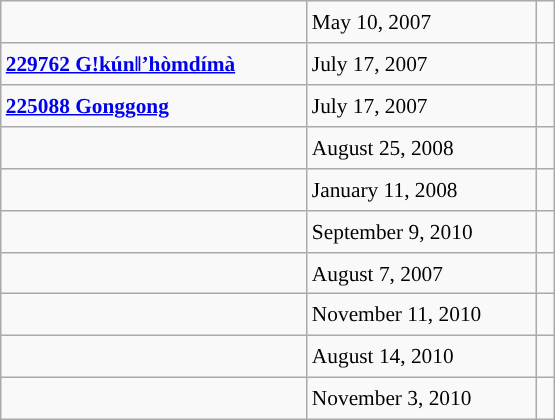<table class="wikitable" style="font-size: 89%; float: left; width: 26em; margin-right: 1em; height: 280px;">
<tr>
<td></td>
<td>May 10, 2007</td>
<td> </td>
</tr>
<tr>
<td><strong><a href='#'>229762 Gǃkúnǁʼhòmdímà</a></strong></td>
<td>July 17, 2007</td>
<td> </td>
</tr>
<tr>
<td><strong><a href='#'>225088 Gonggong</a></strong></td>
<td>July 17, 2007</td>
<td> </td>
</tr>
<tr>
<td></td>
<td>August 25, 2008</td>
<td> </td>
</tr>
<tr>
<td><strong></strong></td>
<td>January 11, 2008</td>
<td> </td>
</tr>
<tr>
<td></td>
<td>September 9, 2010</td>
<td> </td>
</tr>
<tr>
<td></td>
<td>August 7, 2007</td>
<td> </td>
</tr>
<tr>
<td><strong></strong></td>
<td>November 11, 2010</td>
<td> </td>
</tr>
<tr>
<td></td>
<td>August 14, 2010</td>
<td> </td>
</tr>
<tr>
<td></td>
<td>November 3, 2010</td>
<td> </td>
</tr>
</table>
